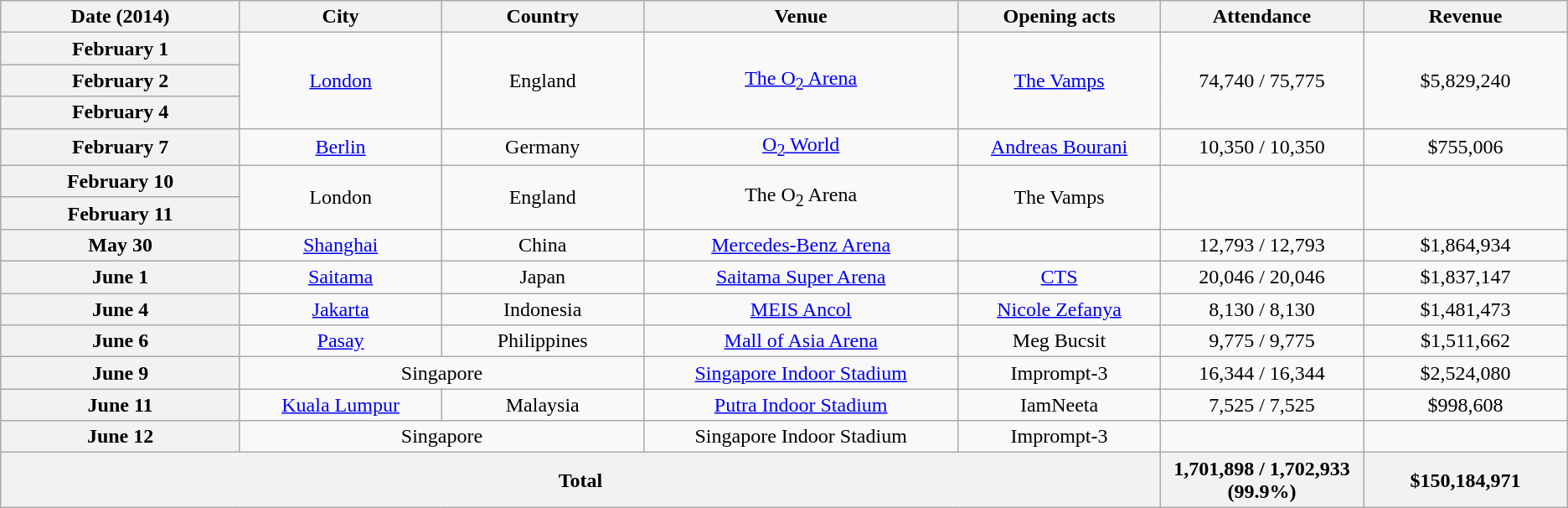<table class="wikitable plainrowheaders" style="text-align:center;">
<tr>
<th scope="col" style="width:12em;">Date (2014)</th>
<th scope="col" style="width:10em;">City</th>
<th scope="col" style="width:10em;">Country</th>
<th scope="col" style="width:16em;">Venue</th>
<th scope="col" style="width:10em;">Opening acts</th>
<th scope="col" style="width:10em;">Attendance</th>
<th scope="col" style="width:10em;">Revenue</th>
</tr>
<tr>
<th scope="row" style="text-align:center;">February 1</th>
<td rowspan="3"><a href='#'>London</a></td>
<td rowspan="3">England</td>
<td rowspan="3"><a href='#'>The O<sub>2</sub> Arena</a></td>
<td rowspan="3"><a href='#'>The Vamps</a></td>
<td rowspan="3">74,740 / 75,775</td>
<td rowspan="3">$5,829,240</td>
</tr>
<tr>
<th scope="row" style="text-align:center;">February 2</th>
</tr>
<tr>
<th scope="row" style="text-align:center;">February 4</th>
</tr>
<tr>
<th scope="row" style="text-align:center;">February 7</th>
<td><a href='#'>Berlin</a></td>
<td>Germany</td>
<td><a href='#'>O<sub>2</sub> World</a></td>
<td><a href='#'>Andreas Bourani</a></td>
<td>10,350 / 10,350</td>
<td>$755,006</td>
</tr>
<tr>
<th scope="row" style="text-align:center;">February 10</th>
<td rowspan="2">London</td>
<td rowspan="2">England</td>
<td rowspan="2">The O<sub>2</sub> Arena</td>
<td rowspan="2">The Vamps</td>
<td rowspan="2"></td>
<td rowspan="2"></td>
</tr>
<tr>
<th scope="row" style="text-align:center;">February 11</th>
</tr>
<tr>
<th scope="row" style="text-align:center;">May 30</th>
<td><a href='#'>Shanghai</a></td>
<td>China</td>
<td><a href='#'>Mercedes-Benz Arena</a></td>
<td></td>
<td>12,793 / 12,793</td>
<td>$1,864,934</td>
</tr>
<tr>
<th scope="row" style="text-align:center;">June 1</th>
<td><a href='#'>Saitama</a></td>
<td>Japan</td>
<td><a href='#'>Saitama Super Arena</a></td>
<td><a href='#'>CTS</a></td>
<td>20,046 / 20,046</td>
<td>$1,837,147</td>
</tr>
<tr>
<th scope="row" style="text-align:center;">June 4</th>
<td><a href='#'>Jakarta</a></td>
<td>Indonesia</td>
<td><a href='#'>MEIS Ancol</a></td>
<td><a href='#'>Nicole Zefanya</a></td>
<td>8,130 / 8,130</td>
<td>$1,481,473</td>
</tr>
<tr>
<th scope="row" style="text-align:center;">June 6</th>
<td><a href='#'>Pasay</a></td>
<td>Philippines</td>
<td><a href='#'>Mall of Asia Arena</a></td>
<td>Meg Bucsit</td>
<td>9,775 / 9,775</td>
<td>$1,511,662</td>
</tr>
<tr>
<th scope="row" style="text-align:center;">June 9</th>
<td colspan="2">Singapore</td>
<td><a href='#'>Singapore Indoor Stadium</a></td>
<td>Imprompt-3</td>
<td>16,344 / 16,344</td>
<td>$2,524,080</td>
</tr>
<tr>
<th scope="row" style="text-align:center;">June 11</th>
<td><a href='#'>Kuala Lumpur</a></td>
<td>Malaysia</td>
<td><a href='#'>Putra Indoor Stadium</a></td>
<td>IamNeeta</td>
<td>7,525 / 7,525</td>
<td>$998,608</td>
</tr>
<tr>
<th scope="row" style="text-align:center;">June 12</th>
<td colspan="2">Singapore</td>
<td>Singapore Indoor Stadium</td>
<td>Imprompt-3</td>
<td></td>
<td></td>
</tr>
<tr>
<th colspan="5">Total</th>
<th scope="row" style="text-align:center;"><strong>1,701,898 / 1,702,933<br>(99.9%)</strong></th>
<th scope="row" style="text-align:center;"><strong>$150,184,971</strong></th>
</tr>
</table>
